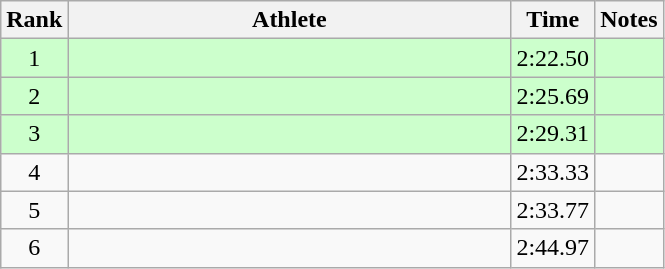<table class="wikitable" style="text-align:center">
<tr>
<th>Rank</th>
<th Style="width:18em">Athlete</th>
<th>Time</th>
<th>Notes</th>
</tr>
<tr style="background:#cfc">
<td>1</td>
<td style="text-align:left"></td>
<td>2:22.50</td>
<td></td>
</tr>
<tr style="background:#cfc">
<td>2</td>
<td style="text-align:left"></td>
<td>2:25.69</td>
<td></td>
</tr>
<tr style="background:#cfc">
<td>3</td>
<td style="text-align:left"></td>
<td>2:29.31</td>
<td></td>
</tr>
<tr>
<td>4</td>
<td style="text-align:left"></td>
<td>2:33.33</td>
<td></td>
</tr>
<tr>
<td>5</td>
<td style="text-align:left"></td>
<td>2:33.77</td>
<td></td>
</tr>
<tr>
<td>6</td>
<td style="text-align:left"></td>
<td>2:44.97</td>
<td></td>
</tr>
</table>
